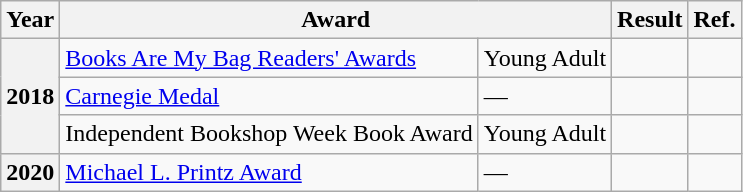<table class="wikitable sortable mw-collapsible">
<tr>
<th>Year</th>
<th colspan="2">Award</th>
<th>Result</th>
<th>Ref.</th>
</tr>
<tr>
<th rowspan="3">2018</th>
<td><a href='#'>Books Are My Bag Readers' Awards</a></td>
<td>Young Adult</td>
<td></td>
<td></td>
</tr>
<tr>
<td><a href='#'>Carnegie Medal</a></td>
<td>—</td>
<td></td>
<td></td>
</tr>
<tr>
<td>Independent Bookshop Week Book Award</td>
<td>Young Adult</td>
<td></td>
<td></td>
</tr>
<tr>
<th>2020</th>
<td><a href='#'>Michael L. Printz Award</a></td>
<td>—</td>
<td></td>
<td></td>
</tr>
</table>
